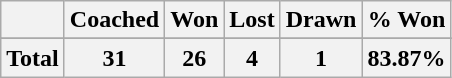<table class="sortable wikitable">
<tr>
<th></th>
<th>Coached</th>
<th>Won</th>
<th>Lost</th>
<th>Drawn</th>
<th>% Won</th>
</tr>
<tr bgcolor="#d0ffd0" align="center">
</tr>
<tr>
</tr>
<tr class="sortbottom">
<th>Total</th>
<th>31</th>
<th>26</th>
<th>4</th>
<th>1</th>
<th>83.87%</th>
</tr>
</table>
